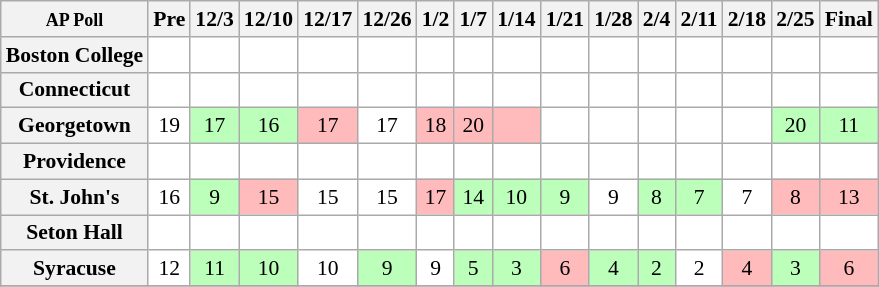<table class="wikitable" style="white-space:nowrap;font-size:90%;">
<tr>
<th><small>AP Poll</small></th>
<th>Pre</th>
<th>12/3</th>
<th>12/10</th>
<th>12/17</th>
<th>12/26</th>
<th>1/2</th>
<th>1/7</th>
<th>1/14</th>
<th>1/21</th>
<th>1/28</th>
<th>2/4</th>
<th>2/11</th>
<th>2/18</th>
<th>2/25</th>
<th>Final</th>
</tr>
<tr style="text-align:center;">
<th style="text-align:left;">Boston College</th>
<td style="background:#fff;"></td>
<td style="background:#fff;"></td>
<td style="background:#fff;"></td>
<td style="background:#fff;"></td>
<td style="background:#fff;"></td>
<td style="background:#fff;"></td>
<td style="background:#fff;"></td>
<td style="background:#fff;"></td>
<td style="background:#fff;"></td>
<td style="background:#fff;"></td>
<td style="background:#fff;"></td>
<td style="background:#fff;"></td>
<td style="background:#fff;"></td>
<td style="background:#fff;"></td>
<td style="background:#fff;"></td>
</tr>
<tr style="text-align:center;">
<th>Connecticut</th>
<td style="background:#fff;"></td>
<td style="background:#fff;"></td>
<td style="background:#fff;"></td>
<td style="background:#fff;"></td>
<td style="background:#fff;"></td>
<td style="background:#fff;"></td>
<td style="background:#fff;"></td>
<td style="background:#fff;"></td>
<td style="background:#fff;"></td>
<td style="background:#fff;"></td>
<td style="background:#fff;"></td>
<td style="background:#fff;"></td>
<td style="background:#fff;"></td>
<td style="background:#fff;"></td>
<td style="background:#fff;"></td>
</tr>
<tr style="text-align:center;">
<th>Georgetown</th>
<td style="background:#fff;">19</td>
<td style="background:#bfb;">17</td>
<td style="background:#bfb;">16</td>
<td style="background:#fbb;">17</td>
<td style="background:#fff;">17</td>
<td style="background:#fbb;">18</td>
<td style="background:#fbb;">20</td>
<td style="background:#fbb;"></td>
<td style="background:#fff;"></td>
<td style="background:#fff;"></td>
<td style="background:#fff;"></td>
<td style="background:#fff;"></td>
<td style="background:#fff;"></td>
<td style="background:#bfb;">20</td>
<td style="background:#bfb;">11</td>
</tr>
<tr style="text-align:center;">
<th>Providence</th>
<td style="background:#fff;"></td>
<td style="background:#fff;"></td>
<td style="background:#fff;"></td>
<td style="background:#fff;"></td>
<td style="background:#fff;"></td>
<td style="background:#fff;"></td>
<td style="background:#fff;"></td>
<td style="background:#fff;"></td>
<td style="background:#fff;"></td>
<td style="background:#fff;"></td>
<td style="background:#fff;"></td>
<td style="background:#fff;"></td>
<td style="background:#fff;"></td>
<td style="background:#fff;"></td>
<td style="background:#fff;"></td>
</tr>
<tr style="text-align:center;">
<th>St. John's</th>
<td style="background:#fff;">16</td>
<td style="background:#bfb;">9</td>
<td style="background:#fbb;">15</td>
<td style="background:#fff;">15</td>
<td style="background:#fff;">15</td>
<td style="background:#fbb;">17</td>
<td style="background:#bfb;">14</td>
<td style="background:#bfb;">10</td>
<td style="background:#bfb;">9</td>
<td style="background:#fff;">9</td>
<td style="background:#bfb;">8</td>
<td style="background:#bfb;">7</td>
<td style="background:#fff;">7</td>
<td style="background:#fbb;">8</td>
<td style="background:#fbb;">13</td>
</tr>
<tr style="text-align:center;">
<th>Seton Hall</th>
<td style="background:#fff;"></td>
<td style="background:#fff;"></td>
<td style="background:#fff;"></td>
<td style="background:#fff;"></td>
<td style="background:#fff;"></td>
<td style="background:#fff;"></td>
<td style="background:#fff;"></td>
<td style="background:#fff;"></td>
<td style="background:#fff;"></td>
<td style="background:#fff;"></td>
<td style="background:#fff;"></td>
<td style="background:#fff;"></td>
<td style="background:#fff;"></td>
<td style="background:#fff;"></td>
<td style="background:#fff;"></td>
</tr>
<tr style="text-align:center;">
<th>Syracuse</th>
<td style="background:#fff;">12</td>
<td style="background:#bfb;">11</td>
<td style="background:#bfb;">10</td>
<td style="background:#fff;">10</td>
<td style="background:#bfb;">9</td>
<td style="background:#fff;">9</td>
<td style="background:#bfb;">5</td>
<td style="background:#bfb;">3</td>
<td style="background:#fbb;">6</td>
<td style="background:#bfb;">4</td>
<td style="background:#bfb;">2</td>
<td style="background:#fff;">2</td>
<td style="background:#fbb;">4</td>
<td style="background:#bfb;">3</td>
<td style="background:#fbb;">6</td>
</tr>
<tr style="text-align:center;">
</tr>
</table>
